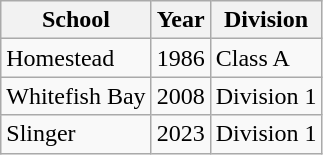<table class="wikitable">
<tr>
<th>School</th>
<th>Year</th>
<th>Division</th>
</tr>
<tr>
<td>Homestead</td>
<td>1986</td>
<td>Class A</td>
</tr>
<tr>
<td>Whitefish Bay</td>
<td>2008</td>
<td>Division 1</td>
</tr>
<tr>
<td>Slinger</td>
<td>2023</td>
<td>Division 1</td>
</tr>
</table>
